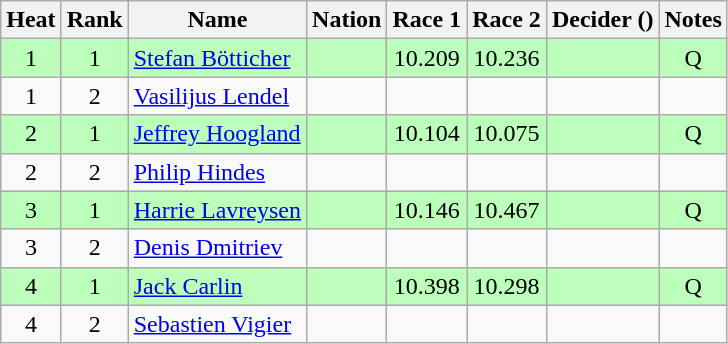<table class="wikitable sortable" style="text-align:center">
<tr>
<th>Heat</th>
<th>Rank</th>
<th>Name</th>
<th>Nation</th>
<th>Race 1</th>
<th>Race 2</th>
<th>Decider ()</th>
<th>Notes</th>
</tr>
<tr bgcolor=bbffbb>
<td>1</td>
<td>1</td>
<td align=left><a href='#'>Stefan Bötticher</a></td>
<td align=left></td>
<td>10.209</td>
<td>10.236</td>
<td></td>
<td>Q</td>
</tr>
<tr>
<td>1</td>
<td>2</td>
<td align=left><a href='#'>Vasilijus Lendel</a></td>
<td align=left></td>
<td></td>
<td></td>
<td></td>
<td></td>
</tr>
<tr bgcolor=bbffbb>
<td>2</td>
<td>1</td>
<td align=left><a href='#'>Jeffrey Hoogland</a></td>
<td align=left></td>
<td>10.104</td>
<td>10.075</td>
<td></td>
<td>Q</td>
</tr>
<tr>
<td>2</td>
<td>2</td>
<td align=left><a href='#'>Philip Hindes</a></td>
<td align=left></td>
<td></td>
<td></td>
<td></td>
<td></td>
</tr>
<tr bgcolor=bbffbb>
<td>3</td>
<td>1</td>
<td align=left><a href='#'>Harrie Lavreysen</a></td>
<td align=left></td>
<td>10.146</td>
<td>10.467</td>
<td></td>
<td>Q</td>
</tr>
<tr>
<td>3</td>
<td>2</td>
<td align=left><a href='#'>Denis Dmitriev</a></td>
<td align=left></td>
<td></td>
<td></td>
<td></td>
<td></td>
</tr>
<tr bgcolor=bbffbb>
<td>4</td>
<td>1</td>
<td align=left><a href='#'>Jack Carlin</a></td>
<td align=left></td>
<td>10.398</td>
<td>10.298</td>
<td></td>
<td>Q</td>
</tr>
<tr>
<td>4</td>
<td>2</td>
<td align=left><a href='#'>Sebastien Vigier</a></td>
<td align=left></td>
<td></td>
<td></td>
<td></td>
<td></td>
</tr>
</table>
